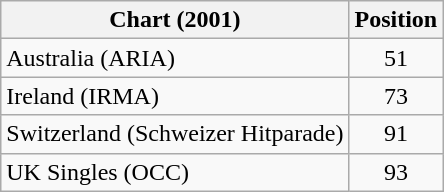<table class="wikitable sortable">
<tr>
<th>Chart (2001)</th>
<th>Position</th>
</tr>
<tr>
<td>Australia (ARIA)</td>
<td align="center">51</td>
</tr>
<tr>
<td>Ireland (IRMA)</td>
<td align="center">73</td>
</tr>
<tr>
<td>Switzerland (Schweizer Hitparade)</td>
<td align="center">91</td>
</tr>
<tr>
<td>UK Singles (OCC)</td>
<td align="center">93</td>
</tr>
</table>
